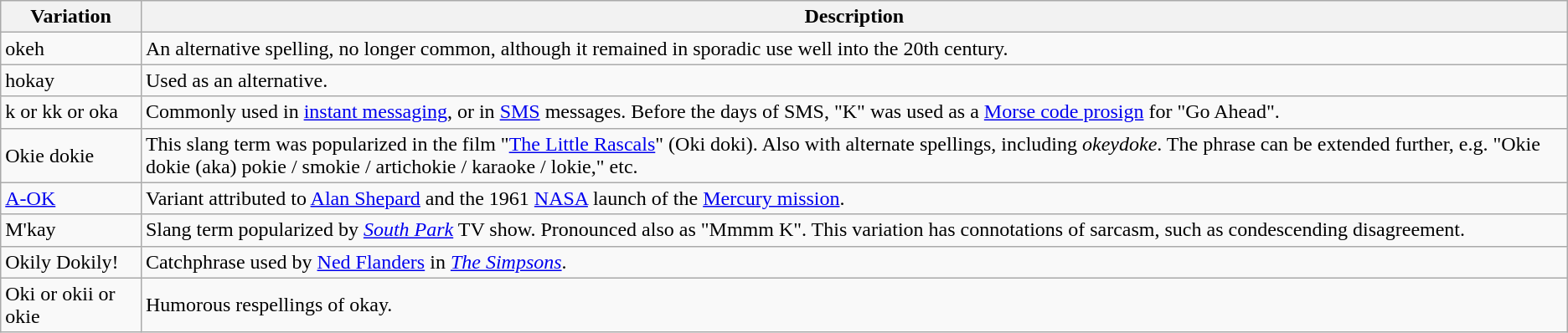<table class="wikitable">
<tr>
<th>Variation</th>
<th>Description</th>
</tr>
<tr>
<td>okeh</td>
<td>An alternative spelling, no longer common, although it remained in sporadic use well into the 20th century.</td>
</tr>
<tr>
<td>hokay</td>
<td>Used as an alternative.</td>
</tr>
<tr>
<td>k or kk or oka</td>
<td>Commonly used in <a href='#'>instant messaging</a>, or in <a href='#'>SMS</a> messages. Before the days of SMS, "K"  was used as a <a href='#'>Morse code prosign</a> for "Go Ahead".</td>
</tr>
<tr>
<td>Okie dokie</td>
<td>This slang term was popularized in the film "<a href='#'>The Little Rascals</a>" (Oki doki). Also with alternate spellings, including <em>okeydoke</em>. The phrase can be extended further, e.g. "Okie dokie (aka) pokie / smokie / artichokie / karaoke / lokie," etc.</td>
</tr>
<tr>
<td><a href='#'>A-OK</a></td>
<td>Variant attributed to <a href='#'>Alan Shepard</a> and the 1961 <a href='#'>NASA</a> launch of the <a href='#'>Mercury mission</a>.</td>
</tr>
<tr>
<td>M'kay</td>
<td>Slang term popularized by <em><a href='#'>South Park</a></em> TV show. Pronounced also as "Mmmm K". This variation has connotations of sarcasm, such as condescending disagreement.</td>
</tr>
<tr>
<td>Okily Dokily!</td>
<td>Catchphrase used by <a href='#'>Ned Flanders</a> in <em><a href='#'>The Simpsons</a></em>.</td>
</tr>
<tr>
<td>Oki or okii or okie</td>
<td>Humorous respellings of okay.</td>
</tr>
</table>
